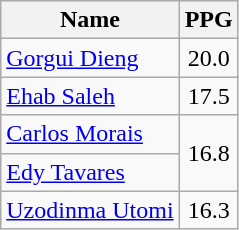<table class="wikitable">
<tr>
<th>Name</th>
<th>PPG</th>
</tr>
<tr>
<td> <a href='#'>Gorgui Dieng</a></td>
<td align=center>20.0</td>
</tr>
<tr>
<td> <a href='#'>Ehab Saleh</a></td>
<td align=center>17.5</td>
</tr>
<tr>
<td> <a href='#'>Carlos Morais</a></td>
<td align=center rowspan=2>16.8</td>
</tr>
<tr>
<td> <a href='#'>Edy Tavares</a></td>
</tr>
<tr>
<td> <a href='#'>Uzodinma Utomi</a></td>
<td align=center>16.3</td>
</tr>
</table>
